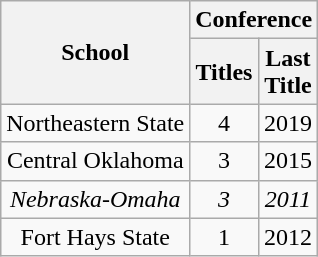<table class="wikitable sortable" style="text-align:center">
<tr>
<th rowspan=2>School</th>
<th colspan=2>Conference</th>
</tr>
<tr>
<th>Titles</th>
<th>Last<br>Title</th>
</tr>
<tr>
<td>Northeastern State</td>
<td>4</td>
<td>2019</td>
</tr>
<tr>
<td>Central Oklahoma</td>
<td>3</td>
<td>2015</td>
</tr>
<tr>
<td><em>Nebraska-Omaha</em></td>
<td><em>3</em></td>
<td><em>2011</em></td>
</tr>
<tr>
<td>Fort Hays State</td>
<td>1</td>
<td>2012</td>
</tr>
</table>
